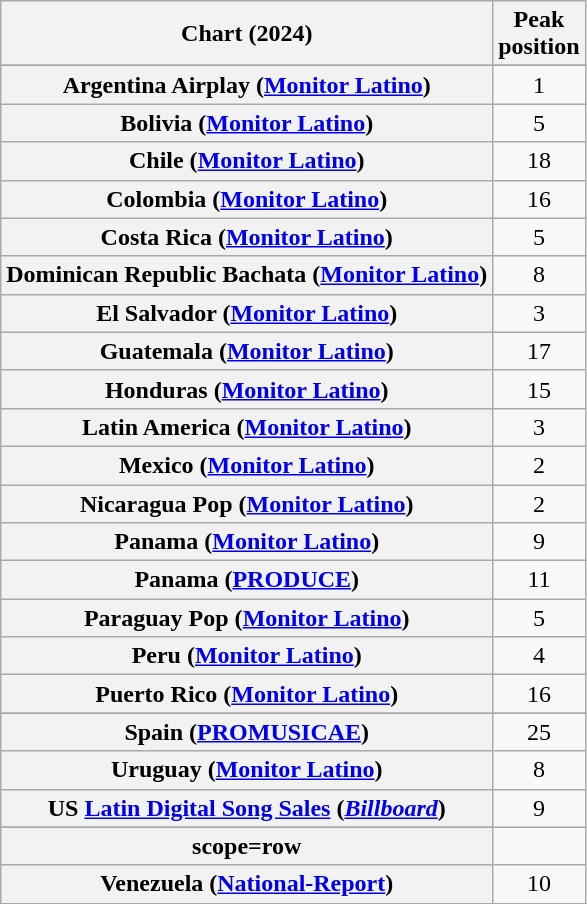<table class="wikitable sortable plainrowheaders" style="text-align:center">
<tr>
<th scope="col">Chart (2024)</th>
<th scope="col">Peak<br>position</th>
</tr>
<tr>
</tr>
<tr>
<th scope="row">Argentina Airplay (<a href='#'>Monitor Latino</a>)</th>
<td>1</td>
</tr>
<tr>
<th scope="row">Bolivia (<a href='#'>Monitor Latino</a>)</th>
<td>5</td>
</tr>
<tr>
<th scope="row">Chile (<a href='#'>Monitor Latino</a>)</th>
<td>18</td>
</tr>
<tr>
<th scope="row">Colombia (<a href='#'>Monitor Latino</a>)</th>
<td>16</td>
</tr>
<tr>
<th scope="row">Costa Rica (<a href='#'>Monitor Latino</a>)</th>
<td>5</td>
</tr>
<tr>
<th scope="row">Dominican Republic Bachata (<a href='#'>Monitor Latino</a>)</th>
<td align=center>8</td>
</tr>
<tr>
<th scope="row">El Salvador (<a href='#'>Monitor Latino</a>)</th>
<td>3</td>
</tr>
<tr>
<th scope="row">Guatemala (<a href='#'>Monitor Latino</a>)</th>
<td>17</td>
</tr>
<tr>
<th scope="row">Honduras (<a href='#'>Monitor Latino</a>)</th>
<td>15</td>
</tr>
<tr>
<th scope="row">Latin America (<a href='#'>Monitor Latino</a>)</th>
<td>3</td>
</tr>
<tr>
<th scope="row">Mexico (<a href='#'>Monitor Latino</a>)</th>
<td>2</td>
</tr>
<tr>
<th scope="row">Nicaragua Pop (<a href='#'>Monitor Latino</a>)</th>
<td>2</td>
</tr>
<tr>
<th scope="row">Panama (<a href='#'>Monitor Latino</a>)</th>
<td>9</td>
</tr>
<tr>
<th scope="row">Panama (<a href='#'>PRODUCE</a>)</th>
<td>11</td>
</tr>
<tr>
<th scope="row">Paraguay Pop (<a href='#'>Monitor Latino</a>)</th>
<td>5</td>
</tr>
<tr>
<th scope="row">Peru (<a href='#'>Monitor Latino</a>)</th>
<td>4</td>
</tr>
<tr>
<th scope="row">Puerto Rico (<a href='#'>Monitor Latino</a>)</th>
<td>16</td>
</tr>
<tr>
</tr>
<tr>
</tr>
<tr>
<th scope="row">Spain (<a href='#'>PROMUSICAE</a>)</th>
<td>25</td>
</tr>
<tr>
<th scope="row">Uruguay (<a href='#'>Monitor Latino</a>)</th>
<td>8</td>
</tr>
<tr>
<th scope="row">US <a href='#'>Latin Digital Song Sales</a> (<em><a href='#'>Billboard</a></em>)</th>
<td>9</td>
</tr>
<tr>
</tr>
<tr>
<th>scope=row</th>
</tr>
<tr>
<th scope="row">Venezuela (<a href='#'>National-Report</a>)</th>
<td>10</td>
</tr>
</table>
